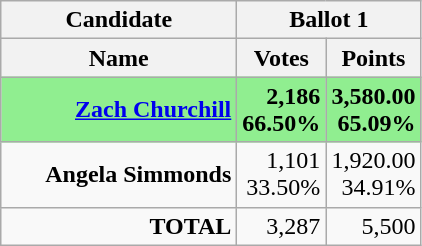<table class="wikitable">
<tr>
<th>Candidate</th>
<th colspan = "2">Ballot 1</th>
</tr>
<tr>
<th style="width:150px;">Name</th>
<th style="width:50px;">Votes</th>
<th style="width:50px;">Points</th>
</tr>
<tr style="text-align:right;background:lightgreen;">
<td><strong><a href='#'>Zach Churchill</a></strong></td>
<td><strong>2,186<br>66.50%</strong></td>
<td><strong>3,580.00<br>65.09%</strong></td>
</tr>
<tr style="text-align:right;">
<td><strong>Angela Simmonds</strong></td>
<td>1,101<br>33.50%</td>
<td>1,920.00<br>34.91%</td>
</tr>
<tr style="text-align:right;">
<td><strong>TOTAL</strong></td>
<td>3,287</td>
<td>5,500</td>
</tr>
</table>
